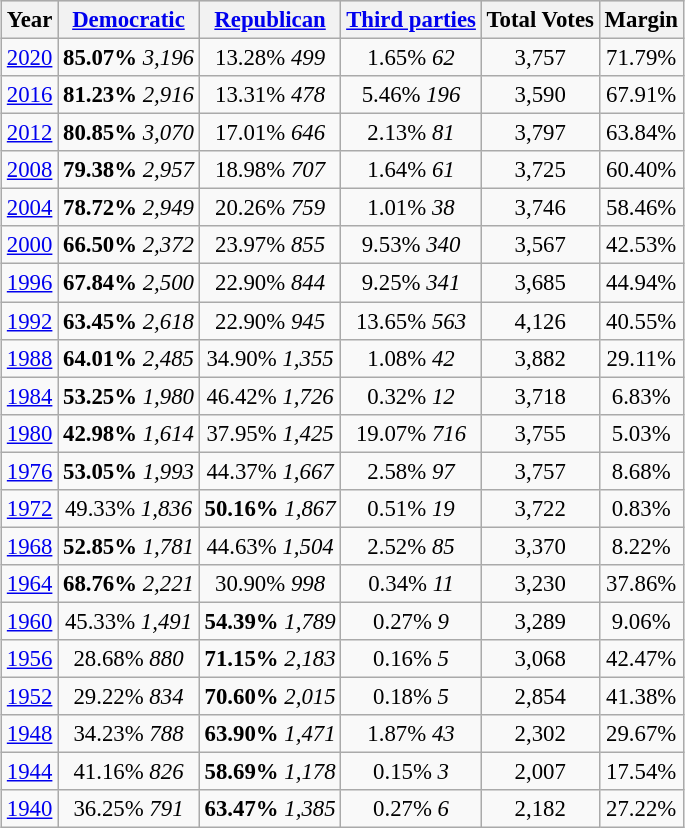<table class="wikitable mw-collapsible" style="float:center; margin:1em; font-size:95%;">
<tr style="background:lightgrey;">
<th>Year</th>
<th><a href='#'>Democratic</a></th>
<th><a href='#'>Republican</a></th>
<th><a href='#'>Third parties</a></th>
<th>Total Votes</th>
<th>Margin</th>
</tr>
<tr>
<td align="center" ><a href='#'>2020</a></td>
<td align="center" ><strong>85.07%</strong> <em>3,196</em></td>
<td align="center" >13.28% <em>499</em></td>
<td align="center" >1.65% <em>62</em></td>
<td align="center" >3,757</td>
<td align="center" >71.79%</td>
</tr>
<tr>
<td align="center" ><a href='#'>2016</a></td>
<td align="center" ><strong>81.23%</strong> <em>2,916</em></td>
<td align="center" >13.31% <em>478</em></td>
<td align="center" >5.46% <em>196</em></td>
<td align="center" >3,590</td>
<td align="center" >67.91%</td>
</tr>
<tr>
<td align="center" ><a href='#'>2012</a></td>
<td align="center" ><strong>80.85%</strong> <em>3,070</em></td>
<td align="center" >17.01% <em>646</em></td>
<td align="center" >2.13% <em>81</em></td>
<td align="center" >3,797</td>
<td align="center" >63.84%</td>
</tr>
<tr>
<td align="center" ><a href='#'>2008</a></td>
<td align="center" ><strong>79.38%</strong> <em>2,957</em></td>
<td align="center" >18.98% <em>707</em></td>
<td align="center" >1.64% <em>61</em></td>
<td align="center" >3,725</td>
<td align="center" >60.40%</td>
</tr>
<tr>
<td align="center" ><a href='#'>2004</a></td>
<td align="center" ><strong>78.72%</strong> <em>2,949</em></td>
<td align="center" >20.26% <em>759</em></td>
<td align="center" >1.01% <em>38</em></td>
<td align="center" >3,746</td>
<td align="center" >58.46%</td>
</tr>
<tr>
<td align="center" ><a href='#'>2000</a></td>
<td align="center" ><strong>66.50%</strong> <em>2,372</em></td>
<td align="center" >23.97% <em>855</em></td>
<td align="center" >9.53% <em>340</em></td>
<td align="center" >3,567</td>
<td align="center" >42.53%</td>
</tr>
<tr>
<td align="center" ><a href='#'>1996</a></td>
<td align="center" ><strong>67.84%</strong> <em>2,500</em></td>
<td align="center" >22.90% <em>844</em></td>
<td align="center" >9.25% <em>341</em></td>
<td align="center" >3,685</td>
<td align="center" >44.94%</td>
</tr>
<tr>
<td align="center" ><a href='#'>1992</a></td>
<td align="center" ><strong>63.45%</strong> <em>2,618</em></td>
<td align="center" >22.90% <em>945</em></td>
<td align="center" >13.65% <em>563</em></td>
<td align="center" >4,126</td>
<td align="center" >40.55%</td>
</tr>
<tr>
<td align="center" ><a href='#'>1988</a></td>
<td align="center" ><strong>64.01%</strong> <em>2,485</em></td>
<td align="center" >34.90% <em>1,355</em></td>
<td align="center" >1.08% <em>42</em></td>
<td align="center" >3,882</td>
<td align="center" >29.11%</td>
</tr>
<tr>
<td align="center" ><a href='#'>1984</a></td>
<td align="center" ><strong>53.25%</strong> <em>1,980</em></td>
<td align="center" >46.42% <em>1,726</em></td>
<td align="center" >0.32% <em>12</em></td>
<td align="center" >3,718</td>
<td align="center" >6.83%</td>
</tr>
<tr>
<td align="center" ><a href='#'>1980</a></td>
<td align="center" ><strong>42.98%</strong> <em>1,614</em></td>
<td align="center" >37.95% <em>1,425</em></td>
<td align="center" >19.07% <em>716</em></td>
<td align="center" >3,755</td>
<td align="center" >5.03%</td>
</tr>
<tr>
<td align="center" ><a href='#'>1976</a></td>
<td align="center" ><strong>53.05%</strong> <em>1,993</em></td>
<td align="center" >44.37% <em>1,667</em></td>
<td align="center" >2.58% <em>97</em></td>
<td align="center" >3,757</td>
<td align="center" >8.68%</td>
</tr>
<tr>
<td align="center" ><a href='#'>1972</a></td>
<td align="center" >49.33% <em>1,836</em></td>
<td align="center" ><strong>50.16%</strong> <em>1,867</em></td>
<td align="center" >0.51% <em>19</em></td>
<td align="center" >3,722</td>
<td align="center" >0.83%</td>
</tr>
<tr>
<td align="center" ><a href='#'>1968</a></td>
<td align="center" ><strong>52.85%</strong> <em>1,781</em></td>
<td align="center" >44.63% <em>1,504</em></td>
<td align="center" >2.52% <em>85</em></td>
<td align="center" >3,370</td>
<td align="center" >8.22%</td>
</tr>
<tr>
<td align="center" ><a href='#'>1964</a></td>
<td align="center" ><strong>68.76%</strong> <em>2,221</em></td>
<td align="center" >30.90% <em>998</em></td>
<td align="center" >0.34% <em>11</em></td>
<td align="center" >3,230</td>
<td align="center" >37.86%</td>
</tr>
<tr>
<td align="center" ><a href='#'>1960</a></td>
<td align="center" >45.33% <em>1,491</em></td>
<td align="center" ><strong>54.39%</strong> <em>1,789</em></td>
<td align="center" >0.27% <em>9</em></td>
<td align="center" >3,289</td>
<td align="center" >9.06%</td>
</tr>
<tr>
<td align="center" ><a href='#'>1956</a></td>
<td align="center" >28.68% <em>880</em></td>
<td align="center" ><strong>71.15%</strong> <em>2,183</em></td>
<td align="center" >0.16% <em>5</em></td>
<td align="center" >3,068</td>
<td align="center" >42.47%</td>
</tr>
<tr>
<td align="center" ><a href='#'>1952</a></td>
<td align="center" >29.22% <em>834</em></td>
<td align="center" ><strong>70.60%</strong> <em>2,015</em></td>
<td align="center" >0.18% <em>5</em></td>
<td align="center" >2,854</td>
<td align="center" >41.38%</td>
</tr>
<tr>
<td align="center" ><a href='#'>1948</a></td>
<td align="center" >34.23% <em>788</em></td>
<td align="center" ><strong>63.90%</strong> <em>1,471</em></td>
<td align="center" >1.87% <em>43</em></td>
<td align="center" >2,302</td>
<td align="center" >29.67%</td>
</tr>
<tr>
<td align="center" ><a href='#'>1944</a></td>
<td align="center" >41.16% <em>826</em></td>
<td align="center" ><strong>58.69%</strong> <em>1,178</em></td>
<td align="center" >0.15% <em>3</em></td>
<td align="center" >2,007</td>
<td align="center" >17.54%</td>
</tr>
<tr>
<td align="center" ><a href='#'>1940</a></td>
<td align="center" >36.25% <em>791</em></td>
<td align="center" ><strong>63.47%</strong> <em>1,385</em></td>
<td align="center" >0.27% <em>6</em></td>
<td align="center" >2,182</td>
<td align="center" >27.22%</td>
</tr>
</table>
